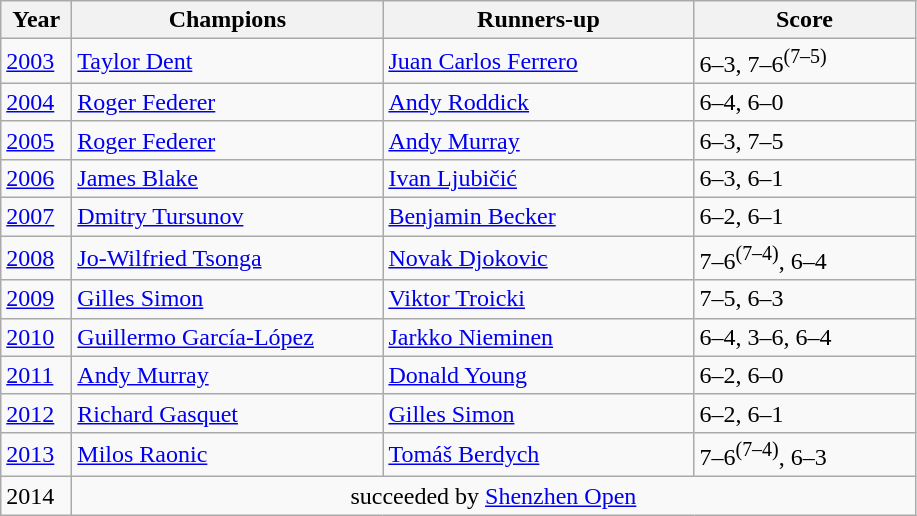<table class=wikitable>
<tr>
<th style="width:40px">Year</th>
<th style="width:200px">Champions</th>
<th style="width:200px">Runners-up</th>
<th style="width:140px" class="unsortable">Score</th>
</tr>
<tr>
<td><a href='#'>2003</a></td>
<td> <a href='#'>Taylor Dent</a></td>
<td> <a href='#'>Juan Carlos Ferrero</a></td>
<td>6–3, 7–6<sup>(7–5)</sup></td>
</tr>
<tr>
<td><a href='#'>2004</a></td>
<td> <a href='#'>Roger Federer</a></td>
<td> <a href='#'>Andy Roddick</a></td>
<td>6–4, 6–0</td>
</tr>
<tr>
<td><a href='#'>2005</a></td>
<td> <a href='#'>Roger Federer</a></td>
<td> <a href='#'>Andy Murray</a></td>
<td>6–3, 7–5</td>
</tr>
<tr>
<td><a href='#'>2006</a></td>
<td> <a href='#'>James Blake</a></td>
<td> <a href='#'>Ivan Ljubičić</a></td>
<td>6–3, 6–1</td>
</tr>
<tr>
<td><a href='#'>2007</a></td>
<td> <a href='#'>Dmitry Tursunov</a></td>
<td> <a href='#'>Benjamin Becker</a></td>
<td>6–2, 6–1</td>
</tr>
<tr>
<td><a href='#'>2008</a></td>
<td> <a href='#'>Jo-Wilfried Tsonga</a></td>
<td> <a href='#'>Novak Djokovic</a></td>
<td>7–6<sup>(7–4)</sup>, 6–4</td>
</tr>
<tr>
<td><a href='#'>2009</a></td>
<td> <a href='#'>Gilles Simon</a></td>
<td> <a href='#'>Viktor Troicki</a></td>
<td>7–5, 6–3</td>
</tr>
<tr>
<td><a href='#'>2010</a></td>
<td> <a href='#'>Guillermo García-López</a></td>
<td> <a href='#'>Jarkko Nieminen</a></td>
<td>6–4, 3–6, 6–4</td>
</tr>
<tr>
<td><a href='#'>2011</a></td>
<td> <a href='#'>Andy Murray</a></td>
<td> <a href='#'>Donald Young</a></td>
<td>6–2, 6–0</td>
</tr>
<tr>
<td><a href='#'>2012</a></td>
<td> <a href='#'>Richard Gasquet</a></td>
<td> <a href='#'>Gilles Simon</a></td>
<td>6–2, 6–1</td>
</tr>
<tr>
<td><a href='#'>2013</a></td>
<td> <a href='#'>Milos Raonic</a></td>
<td> <a href='#'>Tomáš Berdych</a></td>
<td>7–6<sup>(7–4)</sup>, 6–3</td>
</tr>
<tr>
<td>2014</td>
<td colspan="3" align="center">succeeded by <a href='#'>Shenzhen Open</a></td>
</tr>
</table>
